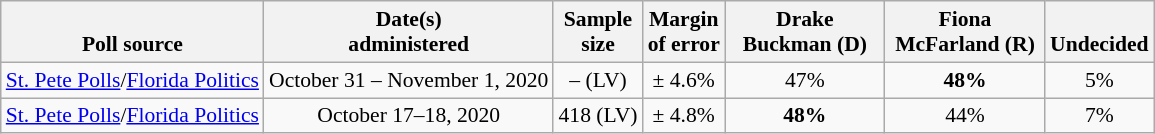<table class="wikitable" style="font-size:90%;text-align:center;">
<tr valign=bottom>
<th>Poll source</th>
<th>Date(s)<br>administered</th>
<th>Sample<br>size</th>
<th>Margin<br>of error</th>
<th style="width:100px;">Drake<br>Buckman (D)</th>
<th style="width:100px;">Fiona<br>McFarland (R)</th>
<th>Undecided</th>
</tr>
<tr>
<td style="text-align:left;"><a href='#'>St. Pete Polls</a>/<a href='#'>Florida Politics</a></td>
<td>October 31 – November 1, 2020</td>
<td>– (LV)</td>
<td>± 4.6%</td>
<td>47%</td>
<td><strong>48%</strong></td>
<td>5%</td>
</tr>
<tr>
<td style="text-align:left;"><a href='#'>St. Pete Polls</a>/<a href='#'>Florida Politics</a></td>
<td>October 17–18, 2020</td>
<td>418 (LV)</td>
<td>± 4.8%</td>
<td><strong>48%</strong></td>
<td>44%</td>
<td>7%</td>
</tr>
</table>
